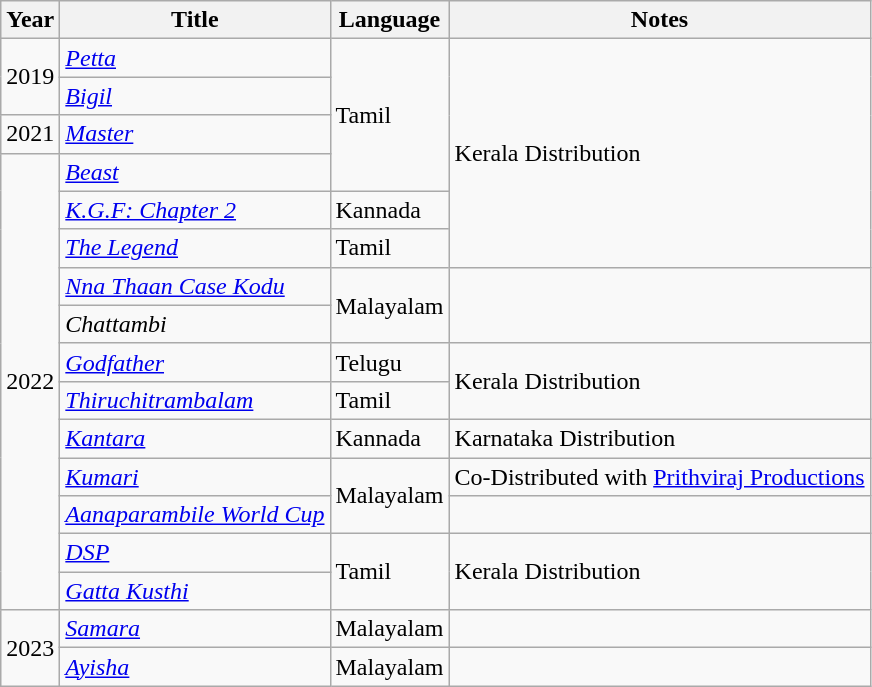<table class="wikitable">
<tr>
<th>Year</th>
<th>Title</th>
<th>Language</th>
<th>Notes</th>
</tr>
<tr>
<td rowspan=2>2019</td>
<td><em><a href='#'>Petta</a></em></td>
<td rowspan=4>Tamil</td>
<td rowspan="6">Kerala Distribution</td>
</tr>
<tr>
<td><em><a href='#'>Bigil</a></em></td>
</tr>
<tr>
<td>2021</td>
<td><em><a href='#'>Master</a></em></td>
</tr>
<tr>
<td rowspan=12>2022</td>
<td><em><a href='#'>Beast</a></em></td>
</tr>
<tr>
<td><em><a href='#'>K.G.F: Chapter 2</a></em></td>
<td>Kannada</td>
</tr>
<tr>
<td><em><a href='#'>The Legend</a></em></td>
<td>Tamil</td>
</tr>
<tr>
<td><em><a href='#'>Nna Thaan Case Kodu</a></em></td>
<td rowspan=2>Malayalam</td>
<td rowspan="2"></td>
</tr>
<tr>
<td><em>Chattambi</em></td>
</tr>
<tr>
<td><em><a href='#'>Godfather</a></em></td>
<td>Telugu</td>
<td rowspan="2">Kerala Distribution</td>
</tr>
<tr>
<td><em><a href='#'>Thiruchitrambalam</a></em></td>
<td>Tamil</td>
</tr>
<tr>
<td><em><a href='#'>Kantara</a></em></td>
<td>Kannada</td>
<td>Karnataka Distribution</td>
</tr>
<tr>
<td><em><a href='#'>Kumari</a></em></td>
<td rowspan=2>Malayalam</td>
<td>Co-Distributed with <a href='#'>Prithviraj Productions</a></td>
</tr>
<tr>
<td><em><a href='#'>Aanaparambile World Cup</a></em></td>
<td></td>
</tr>
<tr>
<td><em><a href='#'>DSP</a></em></td>
<td rowspan=2>Tamil</td>
<td rowspan="2">Kerala Distribution</td>
</tr>
<tr>
<td><em><a href='#'>Gatta Kusthi</a></em></td>
</tr>
<tr>
<td rowspan=11>2023</td>
<td><em><a href='#'>Samara</a></em></td>
<td>Malayalam</td>
<td></td>
</tr>
<tr>
<td><em><a href='#'>Ayisha</a></em></td>
<td>Malayalam</td>
<td></td>
</tr>
</table>
